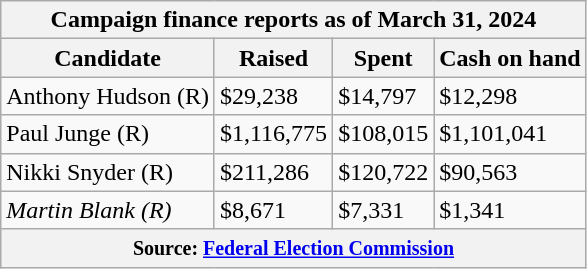<table class="wikitable sortable">
<tr>
<th colspan=4>Campaign finance reports as of March 31, 2024</th>
</tr>
<tr style="text-align:center;">
<th>Candidate</th>
<th>Raised</th>
<th>Spent</th>
<th>Cash on hand</th>
</tr>
<tr>
<td>Anthony Hudson (R)</td>
<td>$29,238</td>
<td>$14,797</td>
<td>$12,298</td>
</tr>
<tr>
<td>Paul Junge (R)</td>
<td>$1,116,775</td>
<td>$108,015</td>
<td>$1,101,041</td>
</tr>
<tr>
<td>Nikki Snyder (R)</td>
<td>$211,286</td>
<td>$120,722</td>
<td>$90,563</td>
</tr>
<tr>
<td><em>Martin Blank (R)</em></td>
<td>$8,671</td>
<td>$7,331</td>
<td>$1,341</td>
</tr>
<tr>
<th colspan="4"><small>Source: <a href='#'>Federal Election Commission</a></small></th>
</tr>
</table>
